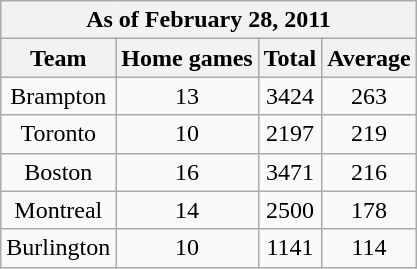<table class="wikitable" style="text-align:center">
<tr>
<th align=left; colspan=5>As of February 28, 2011</th>
</tr>
<tr>
<th>Team</th>
<th>Home games</th>
<th>Total</th>
<th>Average</th>
</tr>
<tr>
<td>Brampton</td>
<td>13</td>
<td>3424</td>
<td>263</td>
</tr>
<tr>
<td>Toronto</td>
<td>10</td>
<td>2197</td>
<td>219</td>
</tr>
<tr>
<td>Boston</td>
<td>16</td>
<td>3471</td>
<td>216</td>
</tr>
<tr>
<td>Montreal</td>
<td>14</td>
<td>2500</td>
<td>178</td>
</tr>
<tr>
<td>Burlington</td>
<td>10</td>
<td>1141</td>
<td>114</td>
</tr>
</table>
